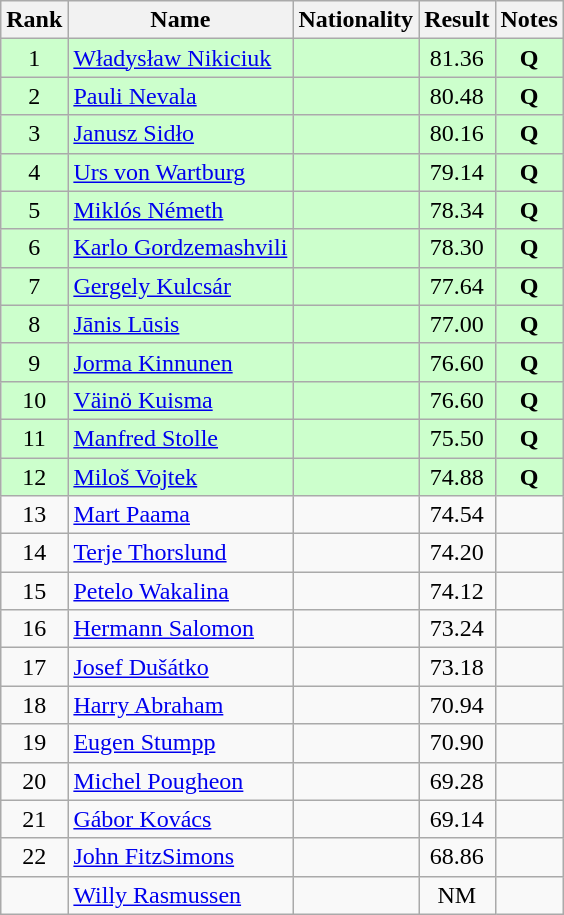<table class="wikitable sortable" style="text-align:center">
<tr>
<th>Rank</th>
<th>Name</th>
<th>Nationality</th>
<th>Result</th>
<th>Notes</th>
</tr>
<tr bgcolor=ccffcc>
<td>1</td>
<td align=left><a href='#'>Władysław Nikiciuk</a></td>
<td align=left></td>
<td>81.36</td>
<td><strong>Q</strong></td>
</tr>
<tr bgcolor=ccffcc>
<td>2</td>
<td align=left><a href='#'>Pauli Nevala</a></td>
<td align=left></td>
<td>80.48</td>
<td><strong>Q</strong></td>
</tr>
<tr bgcolor=ccffcc>
<td>3</td>
<td align=left><a href='#'>Janusz Sidło</a></td>
<td align=left></td>
<td>80.16</td>
<td><strong>Q</strong></td>
</tr>
<tr bgcolor=ccffcc>
<td>4</td>
<td align=left><a href='#'>Urs von Wartburg</a></td>
<td align=left></td>
<td>79.14</td>
<td><strong>Q</strong></td>
</tr>
<tr bgcolor=ccffcc>
<td>5</td>
<td align=left><a href='#'>Miklós Németh</a></td>
<td align=left></td>
<td>78.34</td>
<td><strong>Q</strong></td>
</tr>
<tr bgcolor=ccffcc>
<td>6</td>
<td align=left><a href='#'>Karlo Gordzemashvili</a></td>
<td align=left></td>
<td>78.30</td>
<td><strong>Q</strong></td>
</tr>
<tr bgcolor=ccffcc>
<td>7</td>
<td align=left><a href='#'>Gergely Kulcsár</a></td>
<td align=left></td>
<td>77.64</td>
<td><strong>Q</strong></td>
</tr>
<tr bgcolor=ccffcc>
<td>8</td>
<td align=left><a href='#'>Jānis Lūsis</a></td>
<td align=left></td>
<td>77.00</td>
<td><strong>Q</strong></td>
</tr>
<tr bgcolor=ccffcc>
<td>9</td>
<td align=left><a href='#'>Jorma Kinnunen</a></td>
<td align=left></td>
<td>76.60</td>
<td><strong>Q</strong></td>
</tr>
<tr bgcolor=ccffcc>
<td>10</td>
<td align=left><a href='#'>Väinö Kuisma</a></td>
<td align=left></td>
<td>76.60</td>
<td><strong>Q</strong></td>
</tr>
<tr bgcolor=ccffcc>
<td>11</td>
<td align=left><a href='#'>Manfred Stolle</a></td>
<td align=left></td>
<td>75.50</td>
<td><strong>Q</strong></td>
</tr>
<tr bgcolor=ccffcc>
<td>12</td>
<td align=left><a href='#'>Miloš Vojtek</a></td>
<td align=left></td>
<td>74.88</td>
<td><strong>Q</strong></td>
</tr>
<tr>
<td>13</td>
<td align=left><a href='#'>Mart Paama</a></td>
<td align=left></td>
<td>74.54</td>
<td></td>
</tr>
<tr>
<td>14</td>
<td align=left><a href='#'>Terje Thorslund</a></td>
<td align=left></td>
<td>74.20</td>
<td></td>
</tr>
<tr>
<td>15</td>
<td align=left><a href='#'>Petelo Wakalina</a></td>
<td align=left></td>
<td>74.12</td>
<td></td>
</tr>
<tr>
<td>16</td>
<td align=left><a href='#'>Hermann Salomon</a></td>
<td align=left></td>
<td>73.24</td>
<td></td>
</tr>
<tr>
<td>17</td>
<td align=left><a href='#'>Josef Dušátko</a></td>
<td align=left></td>
<td>73.18</td>
<td></td>
</tr>
<tr>
<td>18</td>
<td align=left><a href='#'>Harry Abraham</a></td>
<td align=left></td>
<td>70.94</td>
<td></td>
</tr>
<tr>
<td>19</td>
<td align=left><a href='#'>Eugen Stumpp</a></td>
<td align=left></td>
<td>70.90</td>
<td></td>
</tr>
<tr>
<td>20</td>
<td align=left><a href='#'>Michel Pougheon</a></td>
<td align=left></td>
<td>69.28</td>
<td></td>
</tr>
<tr>
<td>21</td>
<td align=left><a href='#'>Gábor Kovács</a></td>
<td align=left></td>
<td>69.14</td>
<td></td>
</tr>
<tr>
<td>22</td>
<td align=left><a href='#'>John FitzSimons</a></td>
<td align=left></td>
<td>68.86</td>
<td></td>
</tr>
<tr>
<td></td>
<td align=left><a href='#'>Willy Rasmussen</a></td>
<td align=left></td>
<td>NM</td>
<td></td>
</tr>
</table>
